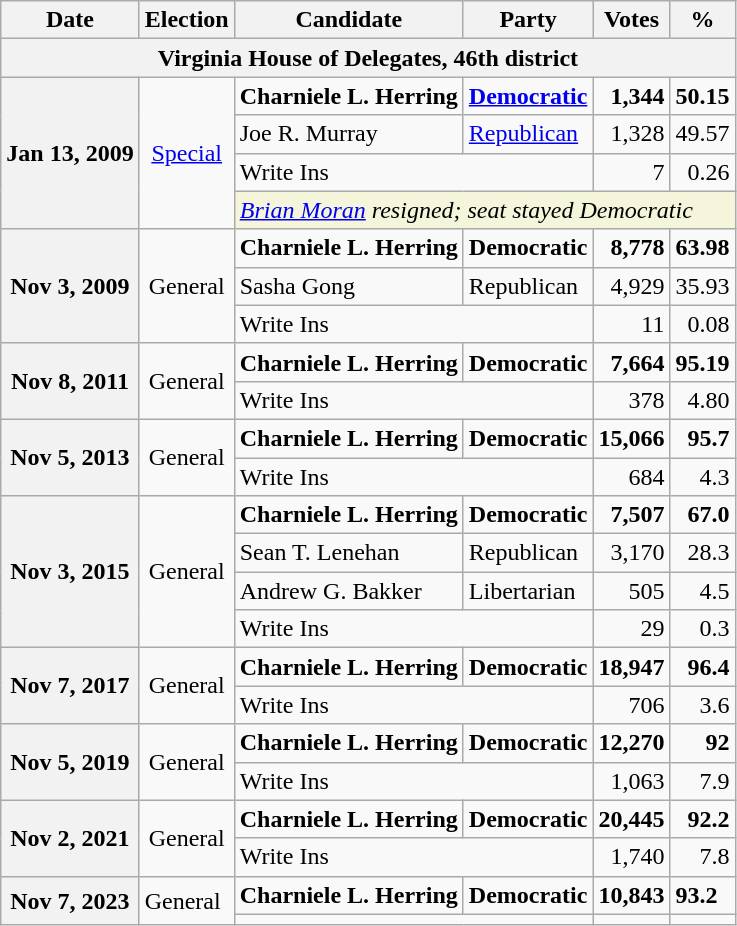<table class="wikitable">
<tr>
<th>Date</th>
<th>Election</th>
<th>Candidate</th>
<th>Party</th>
<th>Votes</th>
<th>%</th>
</tr>
<tr>
<th colspan="6">Virginia House of Delegates, 46th district</th>
</tr>
<tr>
<th rowspan="4">Jan 13, 2009</th>
<td rowspan="4" align="center"><a href='#'>Special</a></td>
<td><strong>Charniele L. Herring</strong></td>
<td><strong><a href='#'>Democratic</a></strong></td>
<td align="right"><strong>1,344</strong></td>
<td align="right"><strong>50.15</strong></td>
</tr>
<tr>
<td>Joe R. Murray</td>
<td><a href='#'>Republican</a></td>
<td align="right">1,328</td>
<td align="right">49.57</td>
</tr>
<tr>
<td colspan="2">Write Ins</td>
<td align="right">7</td>
<td align="right">0.26</td>
</tr>
<tr>
<td colspan="4" style="background:Beige"><em><a href='#'>Brian Moran</a> resigned; seat stayed Democratic</em></td>
</tr>
<tr>
<th rowspan="3">Nov 3, 2009</th>
<td rowspan="3" align="center">General</td>
<td><strong>Charniele L. Herring</strong></td>
<td><strong>Democratic</strong></td>
<td align="right"><strong>8,778</strong></td>
<td align="right"><strong>63.98</strong></td>
</tr>
<tr>
<td>Sasha Gong</td>
<td>Republican</td>
<td align="right">4,929</td>
<td align="right">35.93</td>
</tr>
<tr>
<td colspan="2">Write Ins</td>
<td align="right">11</td>
<td align="right">0.08</td>
</tr>
<tr>
<th rowspan="2">Nov 8, 2011</th>
<td rowspan="2" align="center">General</td>
<td><strong>Charniele L. Herring</strong></td>
<td><strong>Democratic</strong></td>
<td align="right"><strong>7,664</strong></td>
<td align="right"><strong>95.19</strong></td>
</tr>
<tr>
<td colspan="2">Write Ins</td>
<td align="right">378</td>
<td align="right">4.80</td>
</tr>
<tr>
<th rowspan="2">Nov 5, 2013</th>
<td rowspan="2" align="center">General</td>
<td><strong>Charniele L. Herring</strong></td>
<td><strong>Democratic</strong></td>
<td align="right"><strong>15,066</strong></td>
<td align="right"><strong>95.7</strong></td>
</tr>
<tr>
<td colspan="2">Write Ins</td>
<td align="right">684</td>
<td align="right">4.3</td>
</tr>
<tr>
<th rowspan="4">Nov 3, 2015</th>
<td rowspan="4" align="center">General</td>
<td><strong>Charniele L. Herring</strong></td>
<td><strong>Democratic</strong></td>
<td align="right"><strong>7,507</strong></td>
<td align="right"><strong>67.0</strong></td>
</tr>
<tr>
<td>Sean T. Lenehan</td>
<td>Republican</td>
<td align="right">3,170</td>
<td align="right">28.3</td>
</tr>
<tr>
<td>Andrew G. Bakker</td>
<td>Libertarian</td>
<td align="right">505</td>
<td align="right">4.5</td>
</tr>
<tr>
<td colspan="2">Write Ins</td>
<td align="right">29</td>
<td align="right">0.3</td>
</tr>
<tr>
<th rowspan="2">Nov 7, 2017</th>
<td rowspan="2" align="center">General</td>
<td><strong>Charniele L. Herring</strong></td>
<td><strong>Democratic</strong></td>
<td align="right"><strong>18,947</strong></td>
<td align="right"><strong>96.4</strong></td>
</tr>
<tr>
<td colspan="2">Write Ins</td>
<td align="right">706</td>
<td align="right">3.6</td>
</tr>
<tr>
<th rowspan="2">Nov 5, 2019</th>
<td rowspan="2" align="center">General</td>
<td><strong>Charniele L. Herring</strong></td>
<td><strong>Democratic</strong></td>
<td align="right"><strong>12,270</strong></td>
<td align="right"><strong>92</strong></td>
</tr>
<tr>
<td colspan="2">Write Ins</td>
<td align="right">1,063</td>
<td align="right">7.9</td>
</tr>
<tr>
<th rowspan="2">Nov 2, 2021</th>
<td rowspan="2" align="center">General</td>
<td><strong>Charniele L. Herring</strong></td>
<td><strong>Democratic</strong></td>
<td align="right"><strong>20,445	</strong></td>
<td align="right"><strong>92.2</strong></td>
</tr>
<tr>
<td colspan="2">Write Ins</td>
<td align="right">1,740</td>
<td align="right">7.8</td>
</tr>
<tr>
<th rowspan="2">Nov 7, 2023</th>
<td rowspan="2">General</td>
<td><strong>Charniele L. Herring</strong></td>
<td><strong>Democratic</strong></td>
<td><strong>10,843	</strong></td>
<td><strong>93.2</strong></td>
</tr>
<tr>
<td colspan="2"></td>
<td></td>
<td></td>
</tr>
</table>
